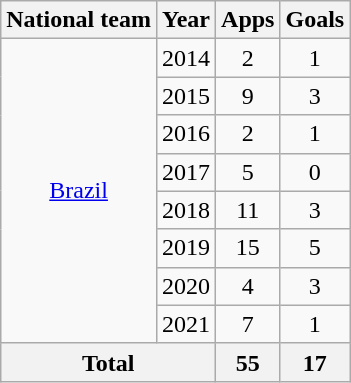<table class="wikitable" style="text-align: center;">
<tr>
<th>National team</th>
<th>Year</th>
<th>Apps</th>
<th>Goals</th>
</tr>
<tr>
<td rowspan="8"><a href='#'>Brazil</a></td>
<td>2014</td>
<td>2</td>
<td>1</td>
</tr>
<tr>
<td>2015</td>
<td>9</td>
<td>3</td>
</tr>
<tr>
<td>2016</td>
<td>2</td>
<td>1</td>
</tr>
<tr>
<td>2017</td>
<td>5</td>
<td>0</td>
</tr>
<tr>
<td>2018</td>
<td>11</td>
<td>3</td>
</tr>
<tr>
<td>2019</td>
<td>15</td>
<td>5</td>
</tr>
<tr>
<td>2020</td>
<td>4</td>
<td>3</td>
</tr>
<tr>
<td>2021</td>
<td>7</td>
<td>1</td>
</tr>
<tr>
<th colspan="2">Total</th>
<th>55</th>
<th>17</th>
</tr>
</table>
